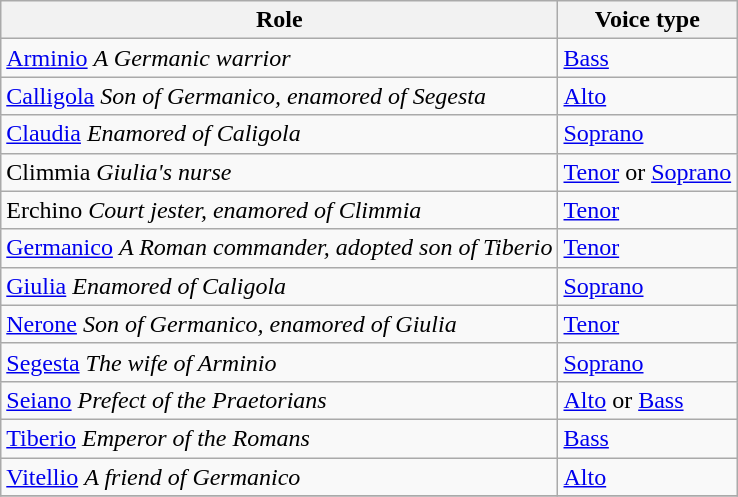<table class="wikitable">
<tr>
<th>Role</th>
<th>Voice type</th>
</tr>
<tr>
<td><a href='#'>Arminio</a>  <em>A Germanic warrior</em></td>
<td><a href='#'>Bass</a></td>
</tr>
<tr>
<td><a href='#'>Calligola</a> <em>Son of Germanico, enamored of Segesta</em></td>
<td><a href='#'>Alto</a></td>
</tr>
<tr>
<td><a href='#'>Claudia</a> <em>Enamored of Caligola</em></td>
<td><a href='#'>Soprano</a></td>
</tr>
<tr>
<td>Climmia <em>Giulia's nurse</em></td>
<td><a href='#'>Tenor</a> or <a href='#'>Soprano</a></td>
</tr>
<tr>
<td>Erchino <em>Court jester, enamored of Climmia</em></td>
<td><a href='#'>Tenor</a></td>
</tr>
<tr>
<td><a href='#'>Germanico</a> <em>A Roman commander, adopted son of Tiberio </em></td>
<td><a href='#'>Tenor</a></td>
</tr>
<tr>
<td><a href='#'>Giulia</a> <em>Enamored of Caligola</em></td>
<td><a href='#'>Soprano</a></td>
</tr>
<tr>
<td><a href='#'>Nerone</a>  <em>Son of Germanico, enamored of Giulia</em></td>
<td><a href='#'>Tenor</a></td>
</tr>
<tr>
<td><a href='#'>Segesta</a> <em>The wife of Arminio</em></td>
<td><a href='#'>Soprano</a></td>
</tr>
<tr>
<td><a href='#'>Seiano</a> <em>Prefect of the Praetorians</em></td>
<td><a href='#'>Alto</a> or <a href='#'>Bass</a></td>
</tr>
<tr>
<td><a href='#'>Tiberio</a> <em>Emperor of the Romans</em></td>
<td><a href='#'>Bass</a></td>
</tr>
<tr>
<td><a href='#'>Vitellio</a> 	<em>A friend of Germanico</em></td>
<td><a href='#'>Alto</a></td>
</tr>
<tr>
</tr>
</table>
